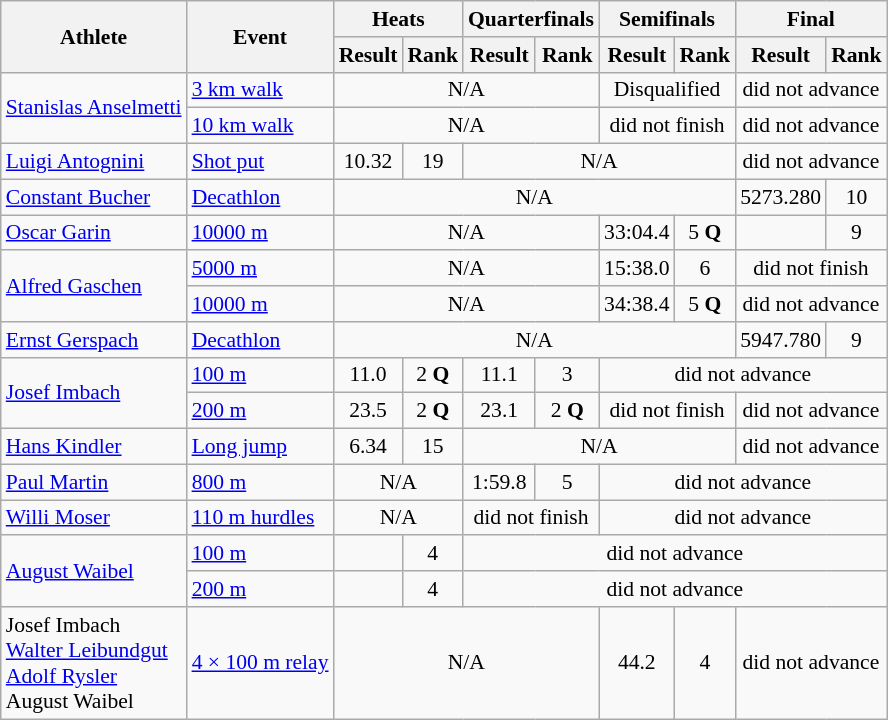<table class=wikitable style="font-size:90%">
<tr>
<th rowspan=2>Athlete</th>
<th rowspan=2>Event</th>
<th colspan=2>Heats</th>
<th colspan=2>Quarterfinals</th>
<th colspan=2>Semifinals</th>
<th colspan=2>Final</th>
</tr>
<tr>
<th>Result</th>
<th>Rank</th>
<th>Result</th>
<th>Rank</th>
<th>Result</th>
<th>Rank</th>
<th>Result</th>
<th>Rank</th>
</tr>
<tr>
<td rowspan=2><a href='#'>Stanislas Anselmetti</a></td>
<td><a href='#'>3 km walk</a></td>
<td align=center colspan=4>N/A</td>
<td align=center colspan=2>Disqualified</td>
<td align=center colspan=2>did not advance</td>
</tr>
<tr>
<td><a href='#'>10 km walk</a></td>
<td align=center colspan=4>N/A</td>
<td align=center colspan=2>did not finish</td>
<td align=center colspan=2>did not advance</td>
</tr>
<tr>
<td><a href='#'>Luigi Antognini</a></td>
<td><a href='#'>Shot put</a></td>
<td align=center>10.32</td>
<td align=center>19</td>
<td align=center colspan=4>N/A</td>
<td align=center colspan=2>did not advance</td>
</tr>
<tr>
<td><a href='#'>Constant Bucher</a></td>
<td><a href='#'>Decathlon</a></td>
<td align=center colspan=6>N/A</td>
<td align=center>5273.280</td>
<td align=center>10</td>
</tr>
<tr>
<td><a href='#'>Oscar Garin</a></td>
<td><a href='#'>10000 m</a></td>
<td align=center colspan=4>N/A</td>
<td align=center>33:04.4</td>
<td align=center>5 <strong>Q</strong></td>
<td align=center></td>
<td align=center>9</td>
</tr>
<tr>
<td rowspan=2><a href='#'>Alfred Gaschen</a></td>
<td><a href='#'>5000 m</a></td>
<td align=center colspan=4>N/A</td>
<td align=center>15:38.0</td>
<td align=center>6</td>
<td align=center colspan=2>did not finish</td>
</tr>
<tr>
<td><a href='#'>10000 m</a></td>
<td align=center colspan=4>N/A</td>
<td align=center>34:38.4</td>
<td align=center>5 <strong>Q</strong></td>
<td align=center colspan=2>did not advance</td>
</tr>
<tr>
<td><a href='#'>Ernst Gerspach</a></td>
<td><a href='#'>Decathlon</a></td>
<td align=center colspan=6>N/A</td>
<td align=center>5947.780</td>
<td align=center>9</td>
</tr>
<tr>
<td rowspan=2><a href='#'>Josef Imbach</a></td>
<td><a href='#'>100 m</a></td>
<td align=center>11.0</td>
<td align=center>2 <strong>Q</strong></td>
<td align=center>11.1</td>
<td align=center>3</td>
<td align=center colspan=4>did not advance</td>
</tr>
<tr>
<td><a href='#'>200 m</a></td>
<td align=center>23.5</td>
<td align=center>2 <strong>Q</strong></td>
<td align=center>23.1</td>
<td align=center>2 <strong>Q</strong></td>
<td align=center colspan=2>did not finish</td>
<td align=center colspan=2>did not advance</td>
</tr>
<tr>
<td><a href='#'>Hans Kindler</a></td>
<td><a href='#'>Long jump</a></td>
<td align=center>6.34</td>
<td align=center>15</td>
<td align=center colspan=4>N/A</td>
<td align=center colspan=2>did not advance</td>
</tr>
<tr>
<td><a href='#'>Paul Martin</a></td>
<td><a href='#'>800 m</a></td>
<td align=center colspan=2>N/A</td>
<td align=center>1:59.8</td>
<td align=center>5</td>
<td align=center colspan=4>did not advance</td>
</tr>
<tr>
<td><a href='#'>Willi Moser</a></td>
<td><a href='#'>110 m hurdles</a></td>
<td align=center colspan=2>N/A</td>
<td align=center colspan=2>did not finish</td>
<td align=center colspan=4>did not advance</td>
</tr>
<tr>
<td rowspan=2><a href='#'>August Waibel</a></td>
<td><a href='#'>100 m</a></td>
<td align=center></td>
<td align=center>4</td>
<td align=center colspan=6>did not advance</td>
</tr>
<tr>
<td><a href='#'>200 m</a></td>
<td align=center></td>
<td align=center>4</td>
<td align=center colspan=6>did not advance</td>
</tr>
<tr>
<td>Josef Imbach <br> <a href='#'>Walter Leibundgut</a> <br> <a href='#'>Adolf Rysler</a> <br> August Waibel</td>
<td><a href='#'>4 × 100 m relay</a></td>
<td align=center colspan=4>N/A</td>
<td align=center>44.2</td>
<td align=center>4</td>
<td align=center colspan=2>did not advance</td>
</tr>
</table>
